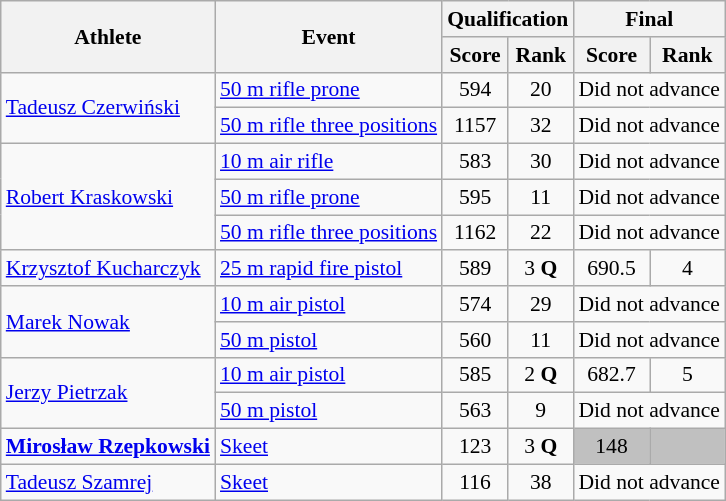<table class="wikitable" style="font-size:90%">
<tr>
<th rowspan="2">Athlete</th>
<th rowspan="2">Event</th>
<th colspan="2">Qualification</th>
<th colspan="2">Final</th>
</tr>
<tr>
<th>Score</th>
<th>Rank</th>
<th>Score</th>
<th>Rank</th>
</tr>
<tr>
<td rowspan=2><a href='#'>Tadeusz Czerwiński</a></td>
<td><a href='#'>50 m rifle prone</a></td>
<td align="center">594</td>
<td align="center">20</td>
<td colspan="2"  align="center">Did not advance</td>
</tr>
<tr>
<td><a href='#'>50 m rifle three positions</a></td>
<td align="center">1157</td>
<td align="center">32</td>
<td colspan="2"  align="center">Did not advance</td>
</tr>
<tr>
<td rowspan=3><a href='#'>Robert Kraskowski</a></td>
<td><a href='#'>10 m air rifle</a></td>
<td align="center">583</td>
<td align="center">30</td>
<td colspan="2"  align="center">Did not advance</td>
</tr>
<tr>
<td><a href='#'>50 m rifle prone</a></td>
<td align="center">595</td>
<td align="center">11</td>
<td colspan="2"  align="center">Did not advance</td>
</tr>
<tr>
<td><a href='#'>50 m rifle three positions</a></td>
<td align="center">1162</td>
<td align="center">22</td>
<td colspan="2"  align="center">Did not advance</td>
</tr>
<tr>
<td><a href='#'>Krzysztof Kucharczyk</a></td>
<td><a href='#'>25 m rapid fire pistol</a></td>
<td align="center">589</td>
<td align="center">3 <strong>Q</strong></td>
<td align="center">690.5</td>
<td align="center">4</td>
</tr>
<tr>
<td rowspan=2><a href='#'>Marek Nowak</a></td>
<td><a href='#'>10 m air pistol</a></td>
<td align="center">574</td>
<td align="center">29</td>
<td colspan="2"  align="center">Did not advance</td>
</tr>
<tr>
<td><a href='#'>50 m pistol</a></td>
<td align="center">560</td>
<td align="center">11</td>
<td colspan="2"  align="center">Did not advance</td>
</tr>
<tr>
<td rowspan=2><a href='#'>Jerzy Pietrzak</a></td>
<td><a href='#'>10 m air pistol</a></td>
<td align="center">585</td>
<td align="center">2 <strong>Q</strong></td>
<td align="center">682.7</td>
<td align="center">5</td>
</tr>
<tr>
<td><a href='#'>50 m pistol</a></td>
<td align="center">563</td>
<td align="center">9</td>
<td colspan="2"  align="center">Did not advance</td>
</tr>
<tr>
<td><strong><a href='#'>Mirosław Rzepkowski</a></strong></td>
<td><a href='#'>Skeet</a></td>
<td align="center">123</td>
<td align="center">3 <strong>Q</strong></td>
<td align="center" bgcolor='silver'>148</td>
<td align="center" bgcolor='silver'></td>
</tr>
<tr>
<td><a href='#'>Tadeusz Szamrej</a></td>
<td><a href='#'>Skeet</a></td>
<td align="center">116</td>
<td align="center">38</td>
<td colspan="2"  align="center">Did not advance</td>
</tr>
</table>
